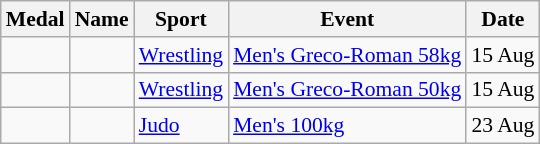<table class="wikitable sortable" style="font-size:90%">
<tr>
<th>Medal</th>
<th>Name</th>
<th>Sport</th>
<th>Event</th>
<th>Date</th>
</tr>
<tr>
<td></td>
<td></td>
<td><a href='#'>Wrestling</a></td>
<td><a href='#'>Men's Greco-Roman 58kg</a></td>
<td>15 Aug</td>
</tr>
<tr>
<td></td>
<td></td>
<td><a href='#'>Wrestling</a></td>
<td><a href='#'>Men's Greco-Roman 50kg</a></td>
<td>15 Aug</td>
</tr>
<tr>
<td></td>
<td></td>
<td><a href='#'>Judo</a></td>
<td><a href='#'>Men's 100kg</a></td>
<td>23 Aug</td>
</tr>
</table>
